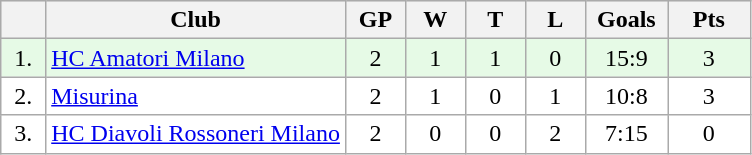<table class="wikitable" style="text-align:center; background-color:#FFFFFF">
<tr bgcolor="#e0e0e0">
<th width="6%"></th>
<th width="40%">Club</th>
<th width="8%">GP</th>
<th width="8%">W</th>
<th width="8%">T</th>
<th width="8%">L</th>
<th width="11%">Goals</th>
<th width="11%">Pts</th>
</tr>
<tr bgcolor="#e6fae6">
<td>1.</td>
<td align="left"><a href='#'>HC Amatori Milano</a></td>
<td>2</td>
<td>1</td>
<td>1</td>
<td>0</td>
<td>15:9</td>
<td>3</td>
</tr>
<tr>
<td>2.</td>
<td align="left"><a href='#'>Misurina</a></td>
<td>2</td>
<td>1</td>
<td>0</td>
<td>1</td>
<td>10:8</td>
<td>3</td>
</tr>
<tr>
<td>3.</td>
<td align="left"><a href='#'>HC Diavoli Rossoneri Milano</a></td>
<td>2</td>
<td>0</td>
<td>0</td>
<td>2</td>
<td>7:15</td>
<td>0</td>
</tr>
</table>
